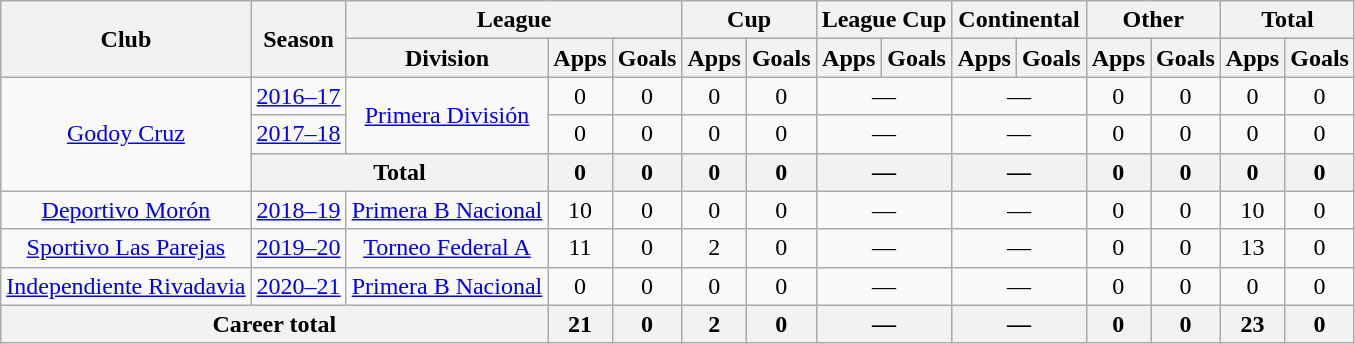<table class="wikitable" style="text-align:center">
<tr>
<th rowspan="2">Club</th>
<th rowspan="2">Season</th>
<th colspan="3">League</th>
<th colspan="2">Cup</th>
<th colspan="2">League Cup</th>
<th colspan="2">Continental</th>
<th colspan="2">Other</th>
<th colspan="2">Total</th>
</tr>
<tr>
<th>Division</th>
<th>Apps</th>
<th>Goals</th>
<th>Apps</th>
<th>Goals</th>
<th>Apps</th>
<th>Goals</th>
<th>Apps</th>
<th>Goals</th>
<th>Apps</th>
<th>Goals</th>
<th>Apps</th>
<th>Goals</th>
</tr>
<tr>
<td rowspan="3"><a href='#'>Godoy Cruz</a></td>
<td><a href='#'>2016–17</a></td>
<td rowspan="2"><a href='#'>Primera División</a></td>
<td>0</td>
<td>0</td>
<td>0</td>
<td>0</td>
<td colspan="2">—</td>
<td colspan="2">—</td>
<td>0</td>
<td>0</td>
<td>0</td>
<td>0</td>
</tr>
<tr>
<td><a href='#'>2017–18</a></td>
<td>0</td>
<td>0</td>
<td>0</td>
<td>0</td>
<td colspan="2">—</td>
<td colspan="2">—</td>
<td>0</td>
<td>0</td>
<td>0</td>
<td>0</td>
</tr>
<tr>
<th colspan="2">Total</th>
<th>0</th>
<th>0</th>
<th>0</th>
<th>0</th>
<th colspan="2">—</th>
<th colspan="2">—</th>
<th>0</th>
<th>0</th>
<th>0</th>
<th>0</th>
</tr>
<tr>
<td rowspan="1"><a href='#'>Deportivo Morón</a></td>
<td><a href='#'>2018–19</a></td>
<td rowspan="1"><a href='#'>Primera B Nacional</a></td>
<td>10</td>
<td>0</td>
<td>0</td>
<td>0</td>
<td colspan="2">—</td>
<td colspan="2">—</td>
<td>0</td>
<td>0</td>
<td>10</td>
<td>0</td>
</tr>
<tr>
<td rowspan="1"><a href='#'>Sportivo Las Parejas</a></td>
<td><a href='#'>2019–20</a></td>
<td rowspan="1"><a href='#'>Torneo Federal A</a></td>
<td>11</td>
<td>0</td>
<td>2</td>
<td>0</td>
<td colspan="2">—</td>
<td colspan="2">—</td>
<td>0</td>
<td>0</td>
<td>13</td>
<td>0</td>
</tr>
<tr>
<td rowspan="1"><a href='#'>Independiente Rivadavia</a></td>
<td><a href='#'>2020–21</a></td>
<td rowspan="1"><a href='#'>Primera B Nacional</a></td>
<td>0</td>
<td>0</td>
<td>0</td>
<td>0</td>
<td colspan="2">—</td>
<td colspan="2">—</td>
<td>0</td>
<td>0</td>
<td>0</td>
<td>0</td>
</tr>
<tr>
<th colspan="3">Career total</th>
<th>21</th>
<th>0</th>
<th>2</th>
<th>0</th>
<th colspan="2">—</th>
<th colspan="2">—</th>
<th>0</th>
<th>0</th>
<th>23</th>
<th>0</th>
</tr>
</table>
